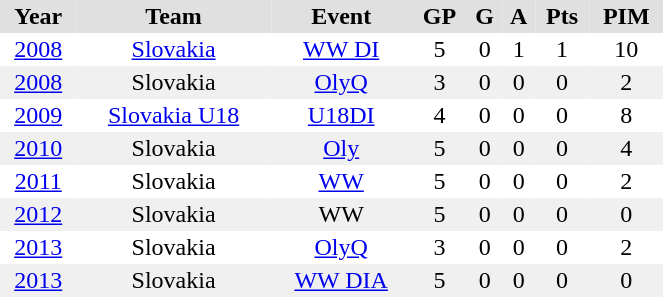<table BORDER="0" CELLPADDING="2" CELLSPACING="0" width="35%">
<tr ALIGN="center" bgcolor="#e0e0e0">
<th>Year</th>
<th>Team</th>
<th>Event</th>
<th>GP</th>
<th>G</th>
<th>A</th>
<th>Pts</th>
<th>PIM</th>
</tr>
<tr ALIGN="center">
<td><a href='#'>2008</a></td>
<td><a href='#'>Slovakia</a></td>
<td><a href='#'>WW DI</a></td>
<td>5</td>
<td>0</td>
<td>1</td>
<td>1</td>
<td>10</td>
</tr>
<tr ALIGN="center" bgcolor="#f0f0f0">
<td><a href='#'>2008</a></td>
<td>Slovakia</td>
<td><a href='#'>OlyQ</a></td>
<td>3</td>
<td>0</td>
<td>0</td>
<td>0</td>
<td>2</td>
</tr>
<tr ALIGN="center">
<td><a href='#'>2009</a></td>
<td><a href='#'>Slovakia U18</a></td>
<td><a href='#'>U18DI</a></td>
<td>4</td>
<td>0</td>
<td>0</td>
<td>0</td>
<td>8</td>
</tr>
<tr ALIGN="center" bgcolor="#f0f0f0">
<td><a href='#'>2010</a></td>
<td>Slovakia</td>
<td><a href='#'>Oly</a></td>
<td>5</td>
<td>0</td>
<td>0</td>
<td>0</td>
<td>4</td>
</tr>
<tr ALIGN="center">
<td><a href='#'>2011</a></td>
<td>Slovakia</td>
<td><a href='#'>WW</a></td>
<td>5</td>
<td>0</td>
<td>0</td>
<td>0</td>
<td>2</td>
</tr>
<tr ALIGN="center" bgcolor="#f0f0f0">
<td><a href='#'>2012</a></td>
<td>Slovakia</td>
<td>WW</td>
<td>5</td>
<td>0</td>
<td>0</td>
<td>0</td>
<td>0</td>
</tr>
<tr ALIGN="center">
<td><a href='#'>2013</a></td>
<td>Slovakia</td>
<td><a href='#'>OlyQ</a></td>
<td>3</td>
<td>0</td>
<td>0</td>
<td>0</td>
<td>2</td>
</tr>
<tr ALIGN="center" bgcolor="#f0f0f0">
<td><a href='#'>2013</a></td>
<td>Slovakia</td>
<td><a href='#'>WW DIA</a></td>
<td>5</td>
<td>0</td>
<td>0</td>
<td>0</td>
<td>0</td>
</tr>
</table>
